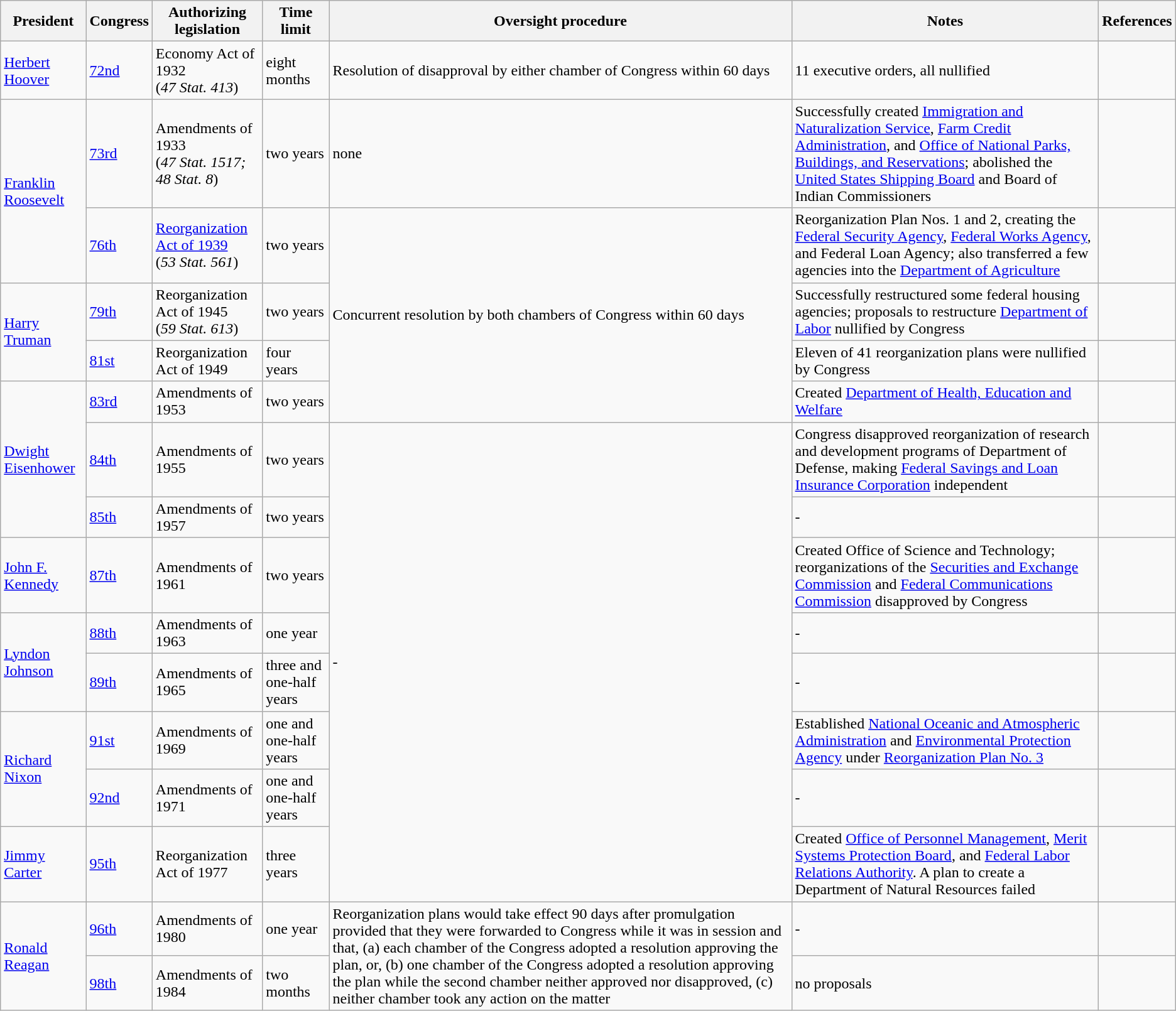<table class="wikitable sortable">
<tr>
<th>President</th>
<th>Congress</th>
<th>Authorizing legislation</th>
<th>Time limit</th>
<th>Oversight procedure</th>
<th>Notes</th>
<th>References</th>
</tr>
<tr>
<td><a href='#'>Herbert Hoover</a></td>
<td><a href='#'>72nd</a></td>
<td>Economy Act of 1932<br> (<em>47 Stat. 413</em>)</td>
<td>eight months</td>
<td>Resolution of disapproval by either chamber of Congress within 60 days</td>
<td>11 executive orders, all nullified</td>
<td></td>
</tr>
<tr>
<td rowspan="2"><a href='#'>Franklin Roosevelt</a></td>
<td><a href='#'>73rd</a></td>
<td>Amendments of 1933<br> (<em>47 Stat. 1517; 48 Stat. 8</em>)</td>
<td>two years</td>
<td>none</td>
<td>Successfully created <a href='#'>Immigration and Naturalization Service</a>, <a href='#'>Farm Credit Administration</a>, and <a href='#'>Office of National Parks, Buildings, and Reservations</a>; abolished the <a href='#'>United States Shipping Board</a> and Board of Indian Commissioners</td>
<td></td>
</tr>
<tr>
<td><a href='#'>76th</a></td>
<td><a href='#'>Reorganization Act of 1939</a><br> (<em>53 Stat. 561</em>)</td>
<td>two years</td>
<td rowspan="4">Concurrent resolution by both chambers of Congress within 60 days</td>
<td>Reorganization Plan Nos. 1 and 2, creating the <a href='#'>Federal Security Agency</a>, <a href='#'>Federal Works Agency</a>, and Federal Loan Agency; also transferred a few agencies into the <a href='#'>Department of Agriculture</a></td>
<td></td>
</tr>
<tr>
<td rowspan="2"><a href='#'>Harry Truman</a></td>
<td><a href='#'>79th</a></td>
<td>Reorganization Act of 1945<br> (<em>59 Stat. 613</em>)</td>
<td>two years</td>
<td>Successfully restructured some federal housing agencies; proposals to restructure <a href='#'>Department of Labor</a> nullified by Congress</td>
<td></td>
</tr>
<tr>
<td><a href='#'>81st</a></td>
<td>Reorganization Act of 1949</td>
<td>four years</td>
<td>Eleven of 41 reorganization plans were nullified by Congress</td>
<td></td>
</tr>
<tr>
<td rowspan="3"><a href='#'>Dwight Eisenhower</a></td>
<td><a href='#'>83rd</a></td>
<td>Amendments of 1953</td>
<td>two years</td>
<td>Created <a href='#'>Department of Health, Education and Welfare</a></td>
<td></td>
</tr>
<tr>
<td><a href='#'>84th</a></td>
<td>Amendments of 1955</td>
<td>two years</td>
<td rowspan="8">-</td>
<td>Congress disapproved reorganization of research and development programs of Department of Defense, making <a href='#'>Federal Savings and Loan Insurance Corporation</a> independent</td>
<td></td>
</tr>
<tr>
<td><a href='#'>85th</a></td>
<td>Amendments of 1957</td>
<td>two years</td>
<td>-</td>
<td></td>
</tr>
<tr>
<td><a href='#'>John F. Kennedy</a></td>
<td><a href='#'>87th</a></td>
<td>Amendments of 1961</td>
<td>two years</td>
<td>Created Office of Science and Technology; reorganizations of the <a href='#'>Securities and Exchange Commission</a> and <a href='#'>Federal Communications Commission</a> disapproved by Congress</td>
<td></td>
</tr>
<tr>
<td rowspan="2"><a href='#'>Lyndon Johnson</a></td>
<td><a href='#'>88th</a></td>
<td>Amendments of 1963</td>
<td>one year</td>
<td>-</td>
<td></td>
</tr>
<tr>
<td><a href='#'>89th</a></td>
<td>Amendments of 1965</td>
<td>three and one-half years</td>
<td>-</td>
<td></td>
</tr>
<tr>
<td rowspan="2"><a href='#'>Richard Nixon</a></td>
<td><a href='#'>91st</a></td>
<td>Amendments of 1969</td>
<td>one and one-half years</td>
<td>Established <a href='#'>National Oceanic and Atmospheric Administration</a> and <a href='#'>Environmental Protection Agency</a> under <a href='#'>Reorganization Plan No. 3</a></td>
<td></td>
</tr>
<tr>
<td><a href='#'>92nd</a></td>
<td>Amendments of 1971</td>
<td>one and one-half years</td>
<td>-</td>
<td></td>
</tr>
<tr>
<td><a href='#'>Jimmy Carter</a></td>
<td><a href='#'>95th</a></td>
<td>Reorganization Act of 1977</td>
<td>three years</td>
<td>Created <a href='#'>Office of Personnel Management</a>, <a href='#'>Merit Systems Protection Board</a>, and <a href='#'>Federal Labor Relations Authority</a>. A plan to create a Department of Natural Resources failed</td>
<td></td>
</tr>
<tr>
<td rowspan="2"><a href='#'>Ronald Reagan</a></td>
<td><a href='#'>96th</a></td>
<td>Amendments of 1980</td>
<td>one year</td>
<td rowspan="2">Reorganization plans would take effect 90 days after promulgation provided that they were forwarded to Congress while it was in session and that, (a) each chamber of the Congress adopted a resolution approving the plan, or, (b) one chamber of the Congress adopted a resolution approving the plan while the second chamber neither approved nor disapproved, (c) neither chamber took any action on the matter</td>
<td>-</td>
<td></td>
</tr>
<tr>
<td><a href='#'>98th</a></td>
<td>Amendments of 1984</td>
<td>two months</td>
<td>no proposals</td>
<td></td>
</tr>
</table>
